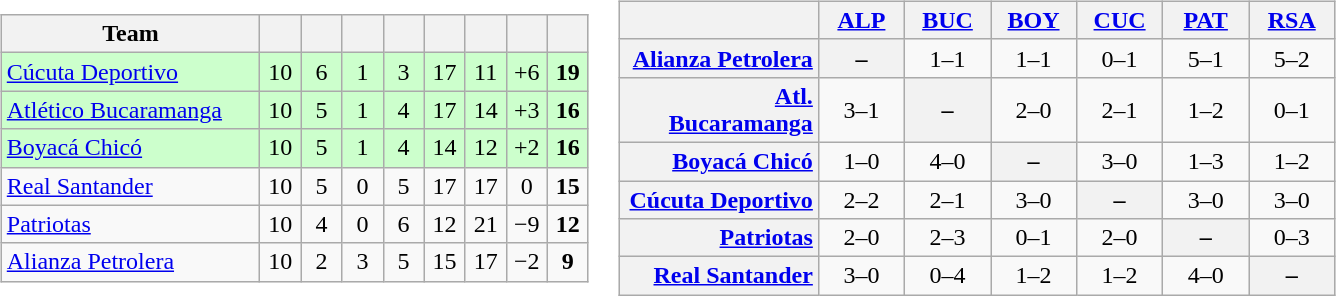<table>
<tr>
<td><br><table class="wikitable" style="text-align: center;">
<tr>
<th width=165>Team</th>
<th width=20></th>
<th width=20></th>
<th width=20></th>
<th width=20></th>
<th width=20></th>
<th width=20></th>
<th width=20></th>
<th width=20></th>
</tr>
<tr align=center bgcolor=CCFFCC>
<td align=left><a href='#'>Cúcuta Deportivo</a></td>
<td>10</td>
<td>6</td>
<td>1</td>
<td>3</td>
<td>17</td>
<td>11</td>
<td>+6</td>
<td><strong>19</strong></td>
</tr>
<tr align=center bgcolor=CCFFCC>
<td align=left><a href='#'>Atlético Bucaramanga</a></td>
<td>10</td>
<td>5</td>
<td>1</td>
<td>4</td>
<td>17</td>
<td>14</td>
<td>+3</td>
<td><strong>16</strong></td>
</tr>
<tr align=center bgcolor=CCFFCC>
<td align=left><a href='#'>Boyacá Chicó</a></td>
<td>10</td>
<td>5</td>
<td>1</td>
<td>4</td>
<td>14</td>
<td>12</td>
<td>+2</td>
<td><strong>16</strong></td>
</tr>
<tr align=center>
<td align=left><a href='#'>Real Santander</a></td>
<td>10</td>
<td>5</td>
<td>0</td>
<td>5</td>
<td>17</td>
<td>17</td>
<td>0</td>
<td><strong>15</strong></td>
</tr>
<tr align=center>
<td align=left><a href='#'>Patriotas</a></td>
<td>10</td>
<td>4</td>
<td>0</td>
<td>6</td>
<td>12</td>
<td>21</td>
<td>−9</td>
<td><strong>12</strong></td>
</tr>
<tr align=center>
<td align=left><a href='#'>Alianza Petrolera</a></td>
<td>10</td>
<td>2</td>
<td>3</td>
<td>5</td>
<td>15</td>
<td>17</td>
<td>−2</td>
<td><strong>9</strong></td>
</tr>
</table>
</td>
<td><br><table class="wikitable" style="text-align:center">
<tr>
<th width="125"> </th>
<th width="50"><a href='#'>ALP</a></th>
<th width="50"><a href='#'>BUC</a></th>
<th width="50"><a href='#'>BOY</a></th>
<th width="50"><a href='#'>CUC</a></th>
<th width="50"><a href='#'>PAT</a></th>
<th width="50"><a href='#'>RSA</a></th>
</tr>
<tr>
<th style="text-align:right;"><a href='#'>Alianza Petrolera</a></th>
<th>–</th>
<td>1–1</td>
<td>1–1</td>
<td>0–1</td>
<td>5–1</td>
<td>5–2</td>
</tr>
<tr>
<th style="text-align:right;"><a href='#'>Atl. Bucaramanga</a></th>
<td>3–1</td>
<th>–</th>
<td>2–0</td>
<td>2–1</td>
<td>1–2</td>
<td>0–1</td>
</tr>
<tr>
<th style="text-align:right;"><a href='#'>Boyacá Chicó</a></th>
<td>1–0</td>
<td>4–0</td>
<th>–</th>
<td>3–0</td>
<td>1–3</td>
<td>1–2</td>
</tr>
<tr>
<th style="text-align:right;"><a href='#'>Cúcuta Deportivo</a></th>
<td>2–2</td>
<td>2–1</td>
<td>3–0</td>
<th>–</th>
<td>3–0</td>
<td>3–0</td>
</tr>
<tr>
<th style="text-align:right;"><a href='#'>Patriotas</a></th>
<td>2–0</td>
<td>2–3</td>
<td>0–1</td>
<td>2–0</td>
<th>–</th>
<td>0–3</td>
</tr>
<tr>
<th style="text-align:right;"><a href='#'>Real Santander</a></th>
<td>3–0</td>
<td>0–4</td>
<td>1–2</td>
<td>1–2</td>
<td>4–0</td>
<th>–</th>
</tr>
</table>
</td>
</tr>
</table>
